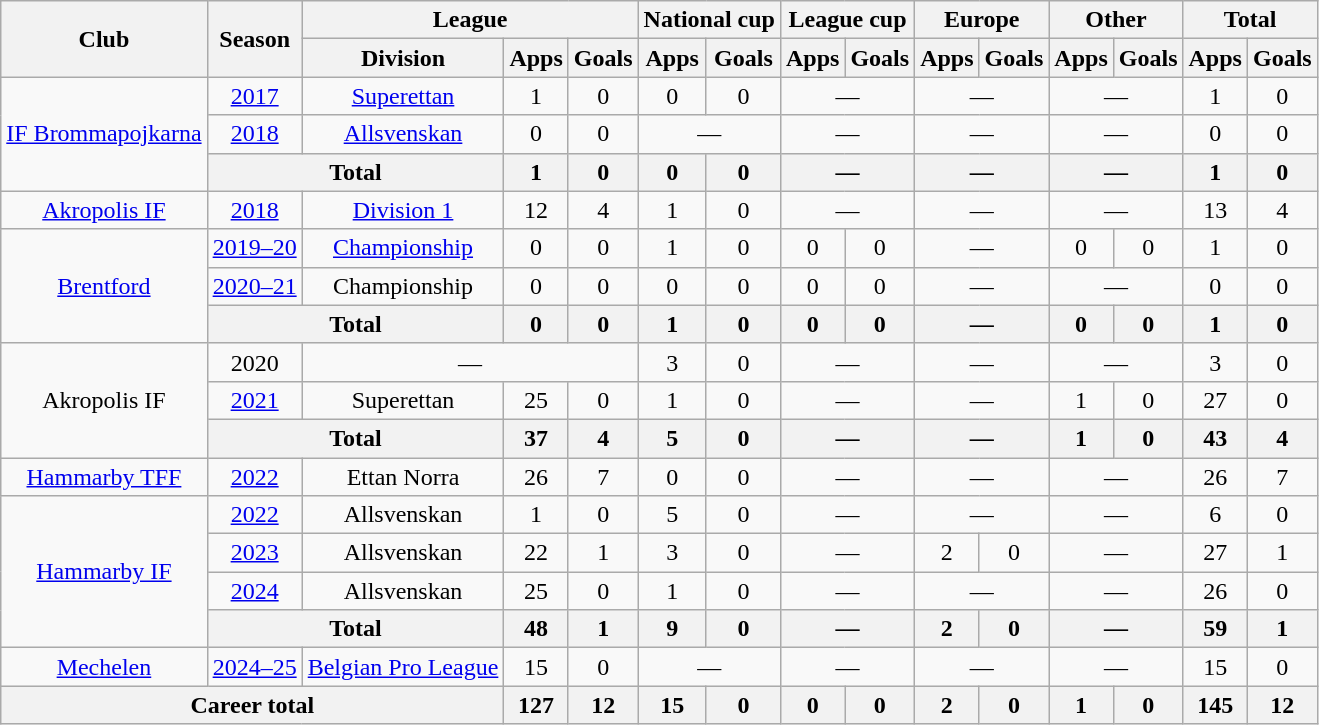<table class="wikitable" style="text-align: center;">
<tr>
<th rowspan="2">Club</th>
<th rowspan="2">Season</th>
<th colspan="3">League</th>
<th colspan="2">National cup</th>
<th colspan="2">League cup</th>
<th colspan="2">Europe</th>
<th colspan="2">Other</th>
<th colspan="2">Total</th>
</tr>
<tr>
<th>Division</th>
<th>Apps</th>
<th>Goals</th>
<th>Apps</th>
<th>Goals</th>
<th>Apps</th>
<th>Goals</th>
<th>Apps</th>
<th>Goals</th>
<th>Apps</th>
<th>Goals</th>
<th>Apps</th>
<th>Goals</th>
</tr>
<tr>
<td rowspan="3"><a href='#'>IF Brommapojkarna</a></td>
<td><a href='#'>2017</a></td>
<td><a href='#'>Superettan</a></td>
<td>1</td>
<td>0</td>
<td>0</td>
<td>0</td>
<td colspan="2">—</td>
<td colspan="2">—</td>
<td colspan="2">—</td>
<td>1</td>
<td>0</td>
</tr>
<tr>
<td><a href='#'>2018</a></td>
<td><a href='#'>Allsvenskan</a></td>
<td>0</td>
<td>0</td>
<td colspan="2">—</td>
<td colspan="2">—</td>
<td colspan="2">—</td>
<td colspan="2">—</td>
<td>0</td>
<td>0</td>
</tr>
<tr>
<th colspan="2">Total</th>
<th>1</th>
<th>0</th>
<th>0</th>
<th>0</th>
<th colspan="2">—</th>
<th colspan="2">—</th>
<th colspan="2">—</th>
<th>1</th>
<th>0</th>
</tr>
<tr>
<td><a href='#'>Akropolis IF</a></td>
<td><a href='#'>2018</a></td>
<td><a href='#'>Division 1</a></td>
<td>12</td>
<td>4</td>
<td>1</td>
<td>0</td>
<td colspan="2">—</td>
<td colspan="2">—</td>
<td colspan="2">—</td>
<td>13</td>
<td>4</td>
</tr>
<tr>
<td rowspan="3"><a href='#'>Brentford</a></td>
<td><a href='#'>2019–20</a></td>
<td><a href='#'>Championship</a></td>
<td>0</td>
<td>0</td>
<td>1</td>
<td>0</td>
<td>0</td>
<td>0</td>
<td colspan="2">—</td>
<td>0</td>
<td>0</td>
<td>1</td>
<td>0</td>
</tr>
<tr>
<td><a href='#'>2020–21</a></td>
<td>Championship</td>
<td>0</td>
<td>0</td>
<td>0</td>
<td>0</td>
<td>0</td>
<td>0</td>
<td colspan="2">—</td>
<td colspan="2">—</td>
<td>0</td>
<td>0</td>
</tr>
<tr>
<th colspan="2">Total</th>
<th>0</th>
<th>0</th>
<th>1</th>
<th>0</th>
<th>0</th>
<th>0</th>
<th colspan="2">—</th>
<th>0</th>
<th>0</th>
<th>1</th>
<th>0</th>
</tr>
<tr>
<td rowspan="3">Akropolis IF</td>
<td>2020</td>
<td colspan="3">—</td>
<td>3</td>
<td>0</td>
<td colspan="2">—</td>
<td colspan="2">—</td>
<td colspan="2">—</td>
<td>3</td>
<td>0</td>
</tr>
<tr>
<td><a href='#'>2021</a></td>
<td>Superettan</td>
<td>25</td>
<td>0</td>
<td>1</td>
<td>0</td>
<td colspan="2">—</td>
<td colspan="2">—</td>
<td>1</td>
<td>0</td>
<td>27</td>
<td>0</td>
</tr>
<tr>
<th colspan="2">Total</th>
<th>37</th>
<th>4</th>
<th>5</th>
<th>0</th>
<th colspan="2">—</th>
<th colspan="2">—</th>
<th>1</th>
<th>0</th>
<th>43</th>
<th>4</th>
</tr>
<tr>
<td><a href='#'>Hammarby TFF</a></td>
<td><a href='#'>2022</a></td>
<td>Ettan Norra</td>
<td>26</td>
<td>7</td>
<td>0</td>
<td>0</td>
<td colspan="2">—</td>
<td colspan="2">—</td>
<td colspan="2">—</td>
<td>26</td>
<td>7</td>
</tr>
<tr>
<td rowspan="4"><a href='#'>Hammarby IF</a></td>
<td><a href='#'>2022</a></td>
<td>Allsvenskan</td>
<td>1</td>
<td>0</td>
<td>5</td>
<td>0</td>
<td colspan="2">—</td>
<td colspan="2">—</td>
<td colspan="2">—</td>
<td>6</td>
<td>0</td>
</tr>
<tr>
<td><a href='#'>2023</a></td>
<td>Allsvenskan</td>
<td>22</td>
<td>1</td>
<td>3</td>
<td>0</td>
<td colspan="2">—</td>
<td>2</td>
<td>0</td>
<td colspan="2">—</td>
<td>27</td>
<td>1</td>
</tr>
<tr>
<td><a href='#'>2024</a></td>
<td>Allsvenskan</td>
<td>25</td>
<td>0</td>
<td>1</td>
<td>0</td>
<td colspan="2">—</td>
<td colspan="2">—</td>
<td colspan="2">—</td>
<td>26</td>
<td>0</td>
</tr>
<tr>
<th colspan="2">Total</th>
<th>48</th>
<th>1</th>
<th>9</th>
<th>0</th>
<th colspan="2">—</th>
<th>2</th>
<th>0</th>
<th colspan="2">—</th>
<th>59</th>
<th>1</th>
</tr>
<tr>
<td><a href='#'>Mechelen</a></td>
<td><a href='#'>2024–25</a></td>
<td><a href='#'>Belgian Pro League</a></td>
<td>15</td>
<td>0</td>
<td colspan="2">—</td>
<td colspan="2">—</td>
<td colspan="2">—</td>
<td colspan="2">—</td>
<td>15</td>
<td>0</td>
</tr>
<tr>
<th colspan="3">Career total</th>
<th>127</th>
<th>12</th>
<th>15</th>
<th>0</th>
<th>0</th>
<th>0</th>
<th>2</th>
<th>0</th>
<th>1</th>
<th>0</th>
<th>145</th>
<th>12</th>
</tr>
</table>
